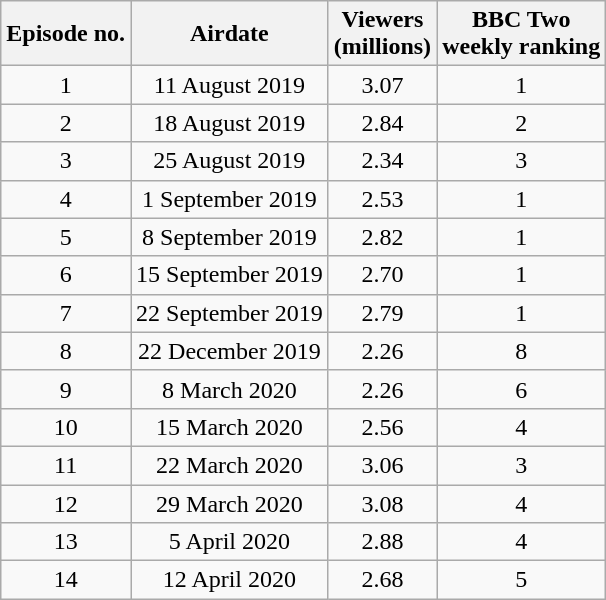<table class="wikitable" style="text-align:center;">
<tr>
<th>Episode no.</th>
<th>Airdate</th>
<th>Viewers<br>(millions)</th>
<th>BBC Two<br>weekly ranking</th>
</tr>
<tr>
<td>1</td>
<td>11 August 2019</td>
<td>3.07</td>
<td>1</td>
</tr>
<tr>
<td>2</td>
<td>18 August 2019</td>
<td>2.84</td>
<td>2</td>
</tr>
<tr>
<td>3</td>
<td>25 August 2019</td>
<td>2.34</td>
<td>3</td>
</tr>
<tr>
<td>4</td>
<td>1 September 2019</td>
<td>2.53</td>
<td>1</td>
</tr>
<tr>
<td>5</td>
<td>8 September 2019</td>
<td>2.82</td>
<td>1</td>
</tr>
<tr>
<td>6</td>
<td>15 September 2019</td>
<td>2.70</td>
<td>1</td>
</tr>
<tr>
<td>7</td>
<td>22 September 2019</td>
<td>2.79</td>
<td>1</td>
</tr>
<tr>
<td>8</td>
<td>22 December 2019</td>
<td>2.26</td>
<td>8</td>
</tr>
<tr>
<td>9</td>
<td>8 March 2020</td>
<td>2.26</td>
<td>6</td>
</tr>
<tr>
<td>10</td>
<td>15 March 2020</td>
<td>2.56</td>
<td>4</td>
</tr>
<tr>
<td>11</td>
<td>22 March 2020</td>
<td>3.06</td>
<td>3</td>
</tr>
<tr>
<td>12</td>
<td>29 March 2020</td>
<td>3.08</td>
<td>4</td>
</tr>
<tr>
<td>13</td>
<td>5 April 2020</td>
<td>2.88</td>
<td>4</td>
</tr>
<tr>
<td>14</td>
<td>12 April 2020</td>
<td>2.68</td>
<td>5</td>
</tr>
</table>
